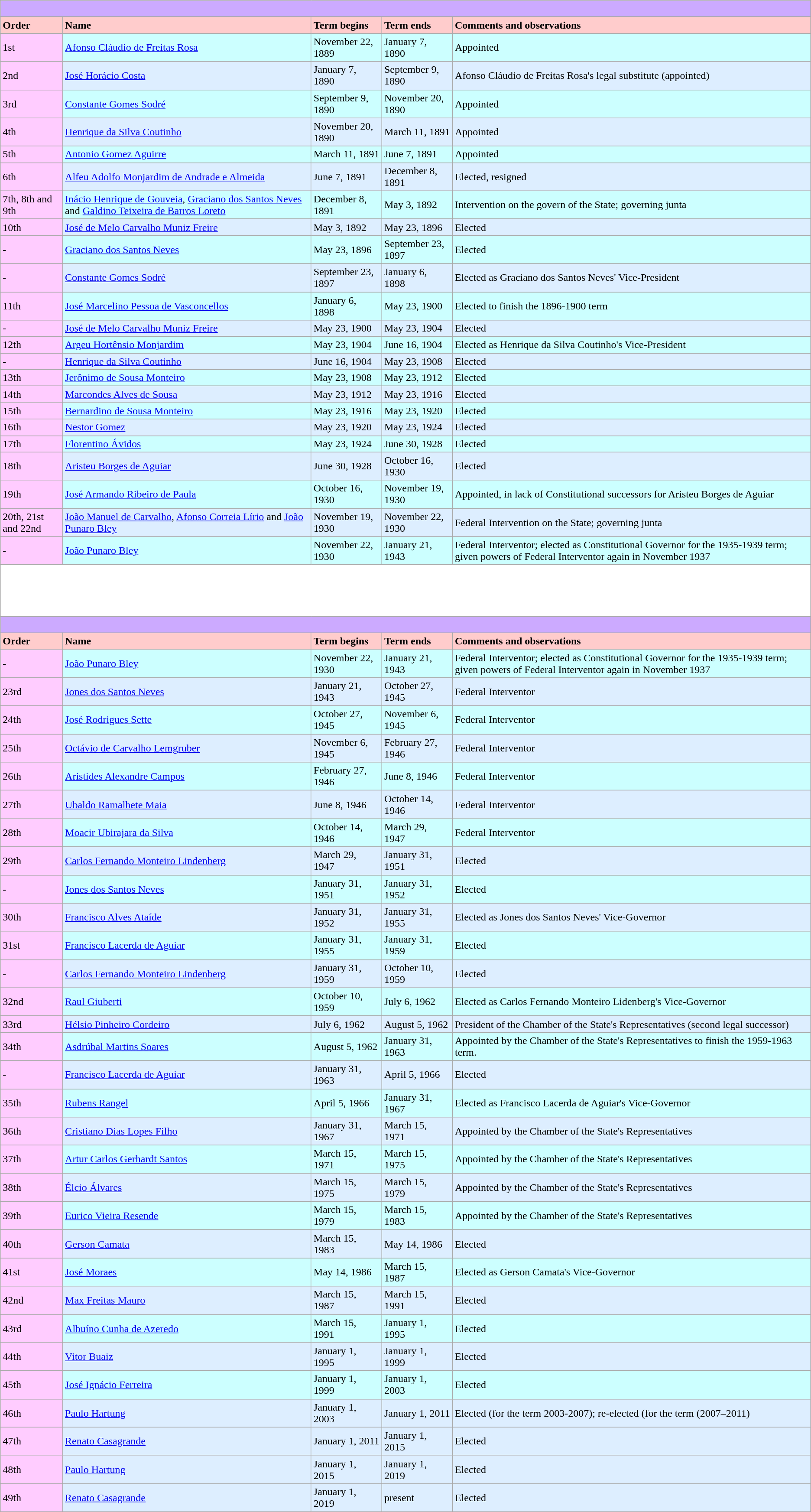<table class="wikitable">
<tr>
<th style="background-color:#ccaaff" colspan="7"><br></th>
</tr>
<tr>
<td bgcolor=#ffcccc><strong>Order</strong></td>
<td bgcolor=#ffcccc><strong>Name</strong></td>
<td bgcolor=#ffcccc><strong>Term begins</strong></td>
<td bgcolor=#ffcccc><strong>Term ends</strong></td>
<td bgcolor=#ffcccc><strong>Comments and observations</strong></td>
</tr>
<tr>
<td bgcolor=#ffccff>1st</td>
<td bgcolor=#ccffff><a href='#'>Afonso Cláudio de Freitas Rosa</a></td>
<td bgcolor=#ccffff>November 22, 1889</td>
<td bgcolor=#ccffff>January 7, 1890</td>
<td bgcolor=#ccffff>Appointed</td>
</tr>
<tr>
<td bgcolor=#ffccff>2nd</td>
<td bgcolor=#DDEEFF><a href='#'>José Horácio Costa</a></td>
<td bgcolor=#DDEEFF>January 7, 1890</td>
<td bgcolor=#DDEEFF>September 9, 1890</td>
<td bgcolor=#DDEEFF>Afonso Cláudio de Freitas Rosa's legal substitute (appointed)</td>
</tr>
<tr>
<td bgcolor=#ffccff>3rd</td>
<td bgcolor=#ccffff><a href='#'>Constante Gomes Sodré</a></td>
<td bgcolor=#ccffff>September 9, 1890</td>
<td bgcolor=#ccffff>November 20, 1890</td>
<td bgcolor=#ccffff>Appointed</td>
</tr>
<tr>
<td bgcolor=#ffccff>4th</td>
<td bgcolor=#DDEEFF><a href='#'>Henrique da Silva Coutinho</a></td>
<td bgcolor=#DDEEFF>November 20, 1890</td>
<td bgcolor=#DDEEFF>March 11, 1891</td>
<td bgcolor=#DDEEFF>Appointed</td>
</tr>
<tr>
<td bgcolor=#ffccff>5th</td>
<td bgcolor=#ccffff><a href='#'>Antonio Gomez Aguirre</a></td>
<td bgcolor=#ccffff>March 11, 1891</td>
<td bgcolor=#ccffff>June 7, 1891</td>
<td bgcolor=#ccffff>Appointed</td>
</tr>
<tr>
<td bgcolor=#ffccff>6th</td>
<td bgcolor=#DDEEFF><a href='#'>Alfeu Adolfo Monjardim de Andrade e Almeida</a></td>
<td bgcolor=#DDEEFF>June 7, 1891</td>
<td bgcolor=#DDEEFF>December 8, 1891</td>
<td bgcolor=#DDEEFF>Elected, resigned</td>
</tr>
<tr>
<td bgcolor=#ffccff>7th, 8th and 9th</td>
<td bgcolor=#ccffff><a href='#'>Inácio Henrique de Gouveia</a>, <a href='#'>Graciano dos Santos Neves</a> and <a href='#'>Galdino Teixeira de Barros Loreto</a></td>
<td bgcolor=#ccffff>December 8, 1891</td>
<td bgcolor=#ccffff>May 3, 1892</td>
<td bgcolor=#ccffff>Intervention on the govern of the State; governing junta</td>
</tr>
<tr>
<td bgcolor=#ffccff>10th</td>
<td bgcolor=#DDEEFF><a href='#'>José de Melo Carvalho Muniz Freire</a></td>
<td bgcolor=#DDEEFF>May 3, 1892</td>
<td bgcolor=#DDEEFF>May 23, 1896</td>
<td bgcolor=#DDEEFF>Elected</td>
</tr>
<tr>
<td bgcolor=#ffccff>-</td>
<td bgcolor=#ccffff><a href='#'>Graciano dos Santos Neves</a></td>
<td bgcolor=#ccffff>May 23, 1896</td>
<td bgcolor=#ccffff>September 23, 1897</td>
<td bgcolor=#ccffff>Elected</td>
</tr>
<tr>
<td bgcolor=#ffccff>-</td>
<td bgcolor=#DDEEFF><a href='#'>Constante Gomes Sodré</a></td>
<td bgcolor=#DDEEFF>September 23, 1897</td>
<td bgcolor=#DDEEFF>January 6, 1898</td>
<td bgcolor=#DDEEFF>Elected as Graciano dos Santos Neves' Vice-President</td>
</tr>
<tr>
<td bgcolor=#ffccff>11th</td>
<td bgcolor=#ccffff><a href='#'>José Marcelino Pessoa de Vasconcellos</a></td>
<td bgcolor=#ccffff>January 6, 1898</td>
<td bgcolor=#ccffff>May 23, 1900</td>
<td bgcolor=#ccffff>Elected to finish the 1896-1900 term</td>
</tr>
<tr>
<td bgcolor=#ffccff>-</td>
<td bgcolor=#DDEEFF><a href='#'>José de Melo Carvalho Muniz Freire</a></td>
<td bgcolor=#DDEEFF>May 23, 1900</td>
<td bgcolor=#DDEEFF>May 23, 1904</td>
<td bgcolor=#DDEEFF>Elected</td>
</tr>
<tr>
<td bgcolor=#ffccff>12th</td>
<td bgcolor=#ccffff><a href='#'>Argeu Hortênsio Monjardim</a></td>
<td bgcolor=#ccffff>May 23, 1904</td>
<td bgcolor=#ccffff>June 16, 1904</td>
<td bgcolor=#ccffff>Elected as Henrique da Silva Coutinho's Vice-President</td>
</tr>
<tr>
<td bgcolor=#ffccff>-</td>
<td bgcolor=#DDEEFF><a href='#'>Henrique da Silva Coutinho</a></td>
<td bgcolor=#DDEEFF>June 16, 1904</td>
<td bgcolor=#DDEEFF>May 23, 1908</td>
<td bgcolor=#DDEEFF>Elected</td>
</tr>
<tr>
<td bgcolor=#ffccff>13th</td>
<td bgcolor=#ccffff><a href='#'>Jerônimo de Sousa Monteiro</a></td>
<td bgcolor=#ccffff>May 23, 1908</td>
<td bgcolor=#ccffff>May 23, 1912</td>
<td bgcolor=#ccffff>Elected</td>
</tr>
<tr>
<td bgcolor=#ffccff>14th</td>
<td bgcolor=#DDEEFF><a href='#'>Marcondes Alves de Sousa</a></td>
<td bgcolor=#DDEEFF>May 23, 1912</td>
<td bgcolor=#DDEEFF>May 23, 1916</td>
<td bgcolor=#DDEEFF>Elected</td>
</tr>
<tr>
<td bgcolor=#ffccff>15th</td>
<td bgcolor=#ccffff><a href='#'>Bernardino de Sousa Monteiro</a></td>
<td bgcolor=#ccffff>May 23, 1916</td>
<td bgcolor=#ccffff>May 23, 1920</td>
<td bgcolor=#ccffff>Elected</td>
</tr>
<tr>
<td bgcolor=#ffccff>16th</td>
<td bgcolor=#DDEEFF><a href='#'>Nestor Gomez</a></td>
<td bgcolor=#DDEEFF>May 23, 1920</td>
<td bgcolor=#DDEEFF>May 23, 1924</td>
<td bgcolor=#DDEEFF>Elected</td>
</tr>
<tr>
<td bgcolor=#ffccff>17th</td>
<td bgcolor=#ccffff><a href='#'>Florentino Ávidos</a></td>
<td bgcolor=#ccffff>May 23, 1924</td>
<td bgcolor=#ccffff>June 30, 1928</td>
<td bgcolor=#ccffff>Elected</td>
</tr>
<tr>
<td bgcolor=#ffccff>18th</td>
<td bgcolor=#DDEEFF><a href='#'>Aristeu Borges de Aguiar</a></td>
<td bgcolor=#DDEEFF>June 30, 1928</td>
<td bgcolor=#DDEEFF>October 16, 1930</td>
<td bgcolor=#DDEEFF>Elected</td>
</tr>
<tr>
<td bgcolor=#ffccff>19th</td>
<td bgcolor=#ccffff><a href='#'>José Armando Ribeiro de Paula</a></td>
<td bgcolor=#ccffff>October 16, 1930</td>
<td bgcolor=#ccffff>November 19, 1930</td>
<td bgcolor=#ccffff>Appointed, in lack of Constitutional successors for Aristeu Borges de Aguiar</td>
</tr>
<tr>
<td bgcolor=#ffccff>20th, 21st and 22nd</td>
<td bgcolor=#DDEEFF><a href='#'>João Manuel de Carvalho</a>, <a href='#'>Afonso Correia Lírio</a> and <a href='#'>João Punaro Bley</a></td>
<td bgcolor=#DDEEFF>November 19, 1930</td>
<td bgcolor=#DDEEFF>November 22, 1930</td>
<td bgcolor=#DDEEFF>Federal Intervention on the State; governing junta</td>
</tr>
<tr>
<td bgcolor=#ffccff>-</td>
<td bgcolor=#ccffff><a href='#'>João Punaro Bley</a></td>
<td bgcolor=#ccffff>November 22, 1930</td>
<td bgcolor=#ccffff>January 21, 1943</td>
<td bgcolor=#ccffff>Federal Interventor; elected as Constitutional Governor for the 1935-1939 term; given powers of Federal Interventor again in November 1937</td>
</tr>
<tr>
<th style="background-color:#ffffff" colspan="7" cell="0"><br><br><br><br></th>
</tr>
<tr>
<th style="background-color:#ccaaff" colspan="7"><br></th>
</tr>
<tr>
<td bgcolor=#ffcccc><strong>Order</strong></td>
<td bgcolor=#ffcccc><strong>Name</strong></td>
<td bgcolor=#ffcccc><strong>Term begins</strong></td>
<td bgcolor=#ffcccc><strong>Term ends</strong></td>
<td bgcolor=#ffcccc><strong>Comments and observations</strong></td>
</tr>
<tr>
<td bgcolor=#ffccff>-</td>
<td bgcolor=#ccffff><a href='#'>João Punaro Bley</a></td>
<td bgcolor=#ccffff>November 22, 1930</td>
<td bgcolor=#ccffff>January 21, 1943</td>
<td bgcolor=#ccffff>Federal Interventor; elected as Constitutional Governor for the 1935-1939 term; given powers of Federal Interventor again in November 1937</td>
</tr>
<tr>
<td bgcolor=#ffccff>23rd</td>
<td bgcolor=#DDEEFF><a href='#'>Jones dos Santos Neves</a></td>
<td bgcolor=#DDEEFF>January 21, 1943</td>
<td bgcolor=#DDEEFF>October 27, 1945</td>
<td bgcolor=#DDEEFF>Federal Interventor</td>
</tr>
<tr>
<td bgcolor=#ffccff>24th</td>
<td bgcolor=#ccffff><a href='#'>José Rodrigues Sette</a></td>
<td bgcolor=#ccffff>October 27, 1945</td>
<td bgcolor=#ccffff>November 6, 1945</td>
<td bgcolor=#ccffff>Federal Interventor</td>
</tr>
<tr>
<td bgcolor=#ffccff>25th</td>
<td bgcolor=#DDEEFF><a href='#'>Octávio de Carvalho Lemgruber</a></td>
<td bgcolor=#DDEEFF>November 6, 1945</td>
<td bgcolor=#DDEEFF>February 27, 1946</td>
<td bgcolor=#DDEEFF>Federal Interventor</td>
</tr>
<tr>
<td bgcolor=#ffccff>26th</td>
<td bgcolor=#ccffff><a href='#'>Aristides Alexandre Campos</a></td>
<td bgcolor=#ccffff>February 27, 1946</td>
<td bgcolor=#ccffff>June 8, 1946</td>
<td bgcolor=#ccffff>Federal Interventor</td>
</tr>
<tr>
<td bgcolor=#ffccff>27th</td>
<td bgcolor=#DDEEFF><a href='#'>Ubaldo Ramalhete Maia</a></td>
<td bgcolor=#DDEEFF>June 8, 1946</td>
<td bgcolor=#DDEEFF>October 14, 1946</td>
<td bgcolor=#DDEEFF>Federal Interventor</td>
</tr>
<tr>
<td bgcolor=#ffccff>28th</td>
<td bgcolor=#ccffff><a href='#'>Moacir Ubirajara da Silva</a></td>
<td bgcolor=#ccffff>October 14, 1946</td>
<td bgcolor=#ccffff>March 29, 1947</td>
<td bgcolor=#ccffff>Federal Interventor</td>
</tr>
<tr>
<td bgcolor=#ffccff>29th</td>
<td bgcolor=#DDEEFF><a href='#'>Carlos Fernando Monteiro Lindenberg</a></td>
<td bgcolor=#DDEEFF>March 29, 1947</td>
<td bgcolor=#DDEEFF>January 31, 1951</td>
<td bgcolor=#DDEEFF>Elected</td>
</tr>
<tr>
<td bgcolor=#ffccff>-</td>
<td bgcolor=#ccffff><a href='#'>Jones dos Santos Neves</a></td>
<td bgcolor=#ccffff>January 31, 1951</td>
<td bgcolor=#ccffff>January 31, 1952</td>
<td bgcolor=#ccffff>Elected</td>
</tr>
<tr>
<td bgcolor=#ffccff>30th</td>
<td bgcolor=#DDEEFF><a href='#'>Francisco Alves Ataíde</a></td>
<td bgcolor=#DDEEFF>January 31, 1952</td>
<td bgcolor=#DDEEFF>January 31, 1955</td>
<td bgcolor=#DDEEFF>Elected as Jones dos Santos Neves' Vice-Governor</td>
</tr>
<tr>
<td bgcolor=#ffccff>31st</td>
<td bgcolor=#ccffff><a href='#'>Francisco Lacerda de Aguiar</a></td>
<td bgcolor=#ccffff>January 31, 1955</td>
<td bgcolor=#ccffff>January 31, 1959</td>
<td bgcolor=#ccffff>Elected</td>
</tr>
<tr>
<td bgcolor=#ffccff>-</td>
<td bgcolor=#DDEEFF><a href='#'>Carlos Fernando Monteiro Lindenberg</a></td>
<td bgcolor=#DDEEFF>January 31, 1959</td>
<td bgcolor=#DDEEFF>October 10, 1959</td>
<td bgcolor=#DDEEFF>Elected</td>
</tr>
<tr>
<td bgcolor=#ffccff>32nd</td>
<td bgcolor=#ccffff><a href='#'>Raul Giuberti</a></td>
<td bgcolor=#ccffff>October 10, 1959</td>
<td bgcolor=#ccffff>July 6, 1962</td>
<td bgcolor=#ccffff>Elected as Carlos Fernando Monteiro Lidenberg's Vice-Governor</td>
</tr>
<tr>
<td bgcolor=#ffccff>33rd</td>
<td bgcolor=#DDEEFF><a href='#'>Hélsio Pinheiro Cordeiro</a></td>
<td bgcolor=#DDEEFF>July 6, 1962</td>
<td bgcolor=#DDEEFF>August 5, 1962</td>
<td bgcolor=#DDEEFF>President of the Chamber of the State's Representatives (second legal successor)</td>
</tr>
<tr>
<td bgcolor=#ffccff>34th</td>
<td bgcolor=#ccffff><a href='#'>Asdrúbal Martins Soares</a></td>
<td bgcolor=#ccffff>August 5, 1962</td>
<td bgcolor=#ccffff>January 31, 1963</td>
<td bgcolor=#ccffff>Appointed by the Chamber of the State's Representatives to finish the 1959-1963 term.</td>
</tr>
<tr>
<td bgcolor=#ffccff>-</td>
<td bgcolor=#DDEEFF><a href='#'>Francisco Lacerda de Aguiar</a></td>
<td bgcolor=#DDEEFF>January 31, 1963</td>
<td bgcolor=#DDEEFF>April 5, 1966</td>
<td bgcolor=#DDEEFF>Elected</td>
</tr>
<tr>
<td bgcolor=#ffccff>35th</td>
<td bgcolor=#ccffff><a href='#'>Rubens Rangel</a></td>
<td bgcolor=#ccffff>April 5, 1966</td>
<td bgcolor=#ccffff>January 31, 1967</td>
<td bgcolor=#ccffff>Elected as Francisco Lacerda de Aguiar's Vice-Governor</td>
</tr>
<tr>
<td bgcolor=#ffccff>36th</td>
<td bgcolor=#DDEEFF><a href='#'>Cristiano Dias Lopes Filho</a></td>
<td bgcolor=#DDEEFF>January 31, 1967</td>
<td bgcolor=#DDEEFF>March 15, 1971</td>
<td bgcolor=#DDEEFF>Appointed by the Chamber of the State's Representatives</td>
</tr>
<tr>
<td bgcolor=#ffccff>37th</td>
<td bgcolor=#ccffff><a href='#'>Artur Carlos Gerhardt Santos</a></td>
<td bgcolor=#ccffff>March 15, 1971</td>
<td bgcolor=#ccffff>March 15, 1975</td>
<td bgcolor=#ccffff>Appointed by the Chamber of the State's Representatives</td>
</tr>
<tr>
<td bgcolor=#ffccff>38th</td>
<td bgcolor=#DDEEFF><a href='#'>Élcio Álvares</a></td>
<td bgcolor=#DDEEFF>March 15, 1975</td>
<td bgcolor=#DDEEFF>March 15, 1979</td>
<td bgcolor=#DDEEFF>Appointed by the Chamber of the State's Representatives</td>
</tr>
<tr>
<td bgcolor=#ffccff>39th</td>
<td bgcolor=#ccffff><a href='#'>Eurico Vieira Resende</a></td>
<td bgcolor=#ccffff>March 15, 1979</td>
<td bgcolor=#ccffff>March 15, 1983</td>
<td bgcolor=#ccffff>Appointed by the Chamber of the State's Representatives</td>
</tr>
<tr>
<td bgcolor=#ffccff>40th</td>
<td bgcolor=#DDEEFF><a href='#'>Gerson Camata</a></td>
<td bgcolor=#DDEEFF>March 15, 1983</td>
<td bgcolor=#DDEEFF>May 14, 1986</td>
<td bgcolor=#DDEEFF>Elected</td>
</tr>
<tr>
<td bgcolor=#ffccff>41st</td>
<td bgcolor=#ccffff><a href='#'>José Moraes</a></td>
<td bgcolor=#ccffff>May 14, 1986</td>
<td bgcolor=#ccffff>March 15, 1987</td>
<td bgcolor=#ccffff>Elected as Gerson Camata's Vice-Governor</td>
</tr>
<tr>
<td bgcolor=#ffccff>42nd</td>
<td bgcolor=#DDEEFF><a href='#'>Max Freitas Mauro</a></td>
<td bgcolor=#DDEEFF>March 15, 1987</td>
<td bgcolor=#DDEEFF>March 15, 1991</td>
<td bgcolor=#DDEEFF>Elected</td>
</tr>
<tr>
<td bgcolor=#ffccff>43rd</td>
<td bgcolor=#ccffff><a href='#'>Albuíno Cunha de Azeredo</a></td>
<td bgcolor=#ccffff>March 15, 1991</td>
<td bgcolor=#ccffff>January 1, 1995</td>
<td bgcolor=#ccffff>Elected</td>
</tr>
<tr>
<td bgcolor=#ffccff>44th</td>
<td bgcolor=#DDEEFF><a href='#'>Vitor Buaiz</a></td>
<td bgcolor=#DDEEFF>January 1, 1995</td>
<td bgcolor=#DDEEFF>January 1, 1999</td>
<td bgcolor=#DDEEFF>Elected</td>
</tr>
<tr>
<td bgcolor=#ffccff>45th</td>
<td bgcolor=#ccffff><a href='#'>José Ignácio Ferreira</a></td>
<td bgcolor=#ccffff>January 1, 1999</td>
<td bgcolor=#ccffff>January 1, 2003</td>
<td bgcolor=#ccffff>Elected</td>
</tr>
<tr>
<td bgcolor=#ffccff>46th</td>
<td bgcolor=#DDEEFF><a href='#'>Paulo Hartung</a></td>
<td bgcolor=#DDEEFF>January 1, 2003</td>
<td bgcolor=#DDEEFF>January 1, 2011</td>
<td bgcolor=#DDEEFF>Elected (for the term 2003-2007); re-elected (for the term (2007–2011)</td>
</tr>
<tr>
<td bgcolor=#ffccff>47th</td>
<td bgcolor=#DDEEFF><a href='#'>Renato Casagrande</a></td>
<td bgcolor=#DDEEFF>January 1, 2011</td>
<td bgcolor=#DDEEFF>January 1, 2015</td>
<td bgcolor=#DDEEFF>Elected</td>
</tr>
<tr>
<td bgcolor=#ffccff>48th</td>
<td bgcolor=#DDEEFF><a href='#'>Paulo Hartung</a></td>
<td bgcolor=#DDEEFF>January 1, 2015</td>
<td bgcolor=#DDEEFF>January 1, 2019</td>
<td bgcolor=#DDEEFF>Elected</td>
</tr>
<tr>
<td bgcolor=#ffccff>49th</td>
<td bgcolor=#DDEEFF><a href='#'>Renato Casagrande</a></td>
<td bgcolor=#DDEEFF>January 1, 2019</td>
<td bgcolor=#DDEEFF>present</td>
<td bgcolor=#DDEEFF>Elected</td>
</tr>
</table>
